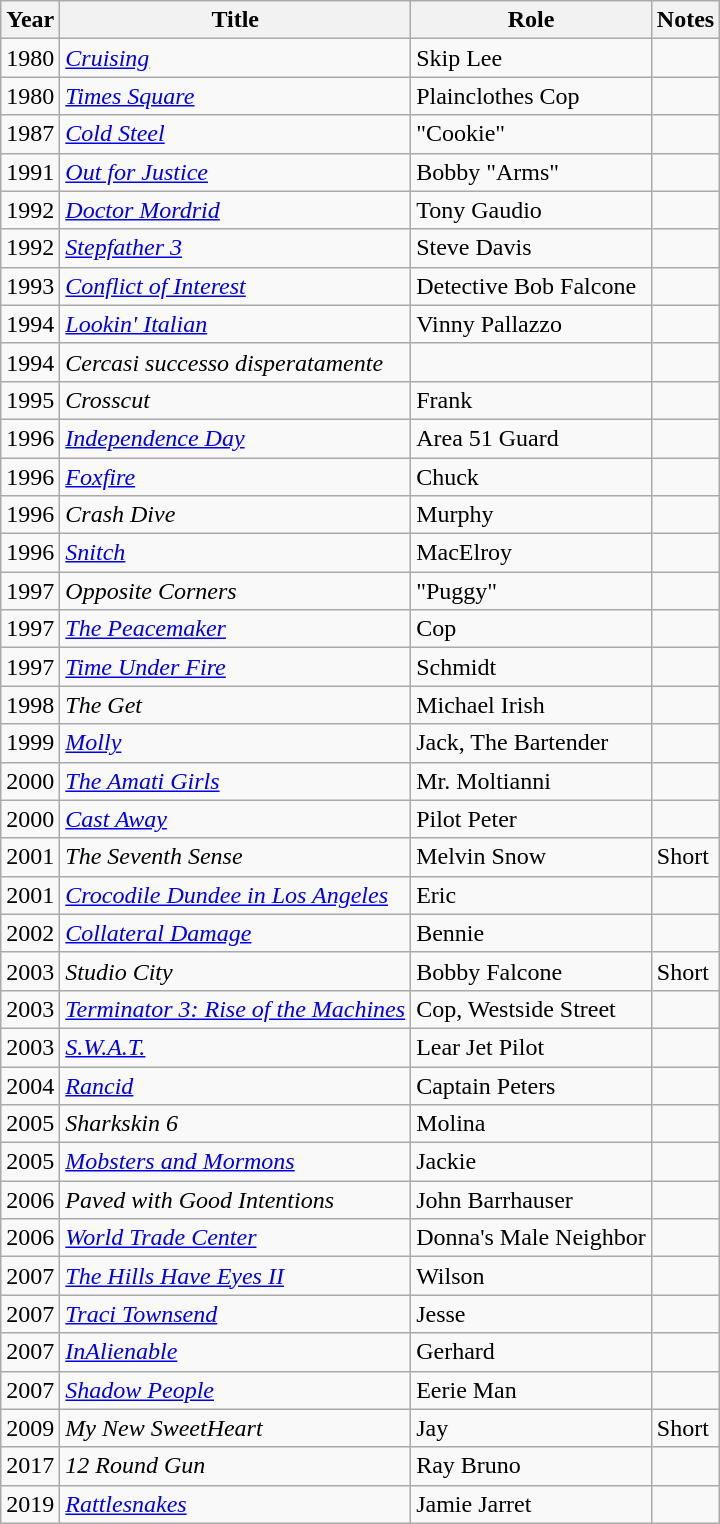<table class="wikitable sortable">
<tr>
<th>Year</th>
<th>Title</th>
<th>Role</th>
<th>Notes</th>
</tr>
<tr>
<td>1980</td>
<td><em><a href='#'>Cruising</a></em></td>
<td>Skip Lee</td>
<td></td>
</tr>
<tr>
<td>1980</td>
<td><em><a href='#'>Times Square</a></em></td>
<td>Plainclothes Cop</td>
<td></td>
</tr>
<tr>
<td>1987</td>
<td><em><a href='#'>Cold Steel</a></em></td>
<td>"Cookie"</td>
<td></td>
</tr>
<tr>
<td>1991</td>
<td><em><a href='#'>Out for Justice</a></em></td>
<td>Bobby "Arms"</td>
<td></td>
</tr>
<tr>
<td>1992</td>
<td><em><a href='#'>Doctor Mordrid</a></em></td>
<td>Tony Gaudio</td>
<td></td>
</tr>
<tr>
<td>1992</td>
<td><em><a href='#'>Stepfather 3</a></em></td>
<td>Steve Davis</td>
<td></td>
</tr>
<tr>
<td>1993</td>
<td><em><a href='#'>Conflict of Interest</a></em></td>
<td>Detective Bob Falcone</td>
<td></td>
</tr>
<tr>
<td>1994</td>
<td><em><a href='#'>Lookin' Italian</a></em></td>
<td>Vinny Pallazzo</td>
<td></td>
</tr>
<tr>
<td>1994</td>
<td><em>Cercasi successo disperatamente</em></td>
<td></td>
<td></td>
</tr>
<tr>
<td>1995</td>
<td><em>Crosscut</em></td>
<td>Frank</td>
<td></td>
</tr>
<tr>
<td>1996</td>
<td><em><a href='#'>Independence Day</a></em></td>
<td>Area 51 Guard</td>
<td></td>
</tr>
<tr>
<td>1996</td>
<td><em><a href='#'>Foxfire</a></em></td>
<td>Chuck</td>
<td></td>
</tr>
<tr>
<td>1996</td>
<td><em>Crash Dive</em></td>
<td>Murphy</td>
<td></td>
</tr>
<tr>
<td>1996</td>
<td><em><a href='#'>Snitch</a></em></td>
<td>MacElroy</td>
<td></td>
</tr>
<tr>
<td>1997</td>
<td><em>Opposite Corners</em></td>
<td>"Puggy"</td>
<td></td>
</tr>
<tr>
<td>1997</td>
<td><em><a href='#'>The Peacemaker</a></em></td>
<td>Cop</td>
<td></td>
</tr>
<tr>
<td>1997</td>
<td><em><a href='#'>Time Under Fire</a></em></td>
<td>Schmidt</td>
<td></td>
</tr>
<tr>
<td>1998</td>
<td><em>The Get</em></td>
<td>Michael Irish</td>
<td></td>
</tr>
<tr>
<td>1999</td>
<td><em><a href='#'>Molly</a></em></td>
<td>Jack, The Bartender</td>
<td></td>
</tr>
<tr>
<td>2000</td>
<td><em><a href='#'>The Amati Girls</a></em></td>
<td>Mr. Moltianni</td>
<td></td>
</tr>
<tr>
<td>2000</td>
<td><em><a href='#'>Cast Away</a></em></td>
<td>Pilot Peter</td>
<td></td>
</tr>
<tr>
<td>2001</td>
<td><em>The Seventh Sense</em></td>
<td>Melvin Snow</td>
<td>Short</td>
</tr>
<tr>
<td>2001</td>
<td><em><a href='#'>Crocodile Dundee in Los Angeles</a></em></td>
<td>Eric</td>
<td></td>
</tr>
<tr>
<td>2002</td>
<td><em><a href='#'>Collateral Damage</a></em></td>
<td>Bennie</td>
<td></td>
</tr>
<tr>
<td>2003</td>
<td><em>Studio City</em></td>
<td>Bobby Falcone</td>
<td>Short</td>
</tr>
<tr>
<td>2003</td>
<td><em><a href='#'>Terminator 3: Rise of the Machines</a></em></td>
<td>Cop, Westside Street</td>
<td></td>
</tr>
<tr>
<td>2003</td>
<td><em><a href='#'>S.W.A.T.</a></em></td>
<td>Lear Jet Pilot</td>
<td></td>
</tr>
<tr>
<td>2004</td>
<td><em><a href='#'>Rancid</a></em></td>
<td>Captain Peters</td>
<td></td>
</tr>
<tr>
<td>2005</td>
<td><em>Sharkskin 6</em></td>
<td>Molina</td>
<td></td>
</tr>
<tr>
<td>2005</td>
<td><em><a href='#'>Mobsters and Mormons</a></em></td>
<td>Jackie</td>
<td></td>
</tr>
<tr>
<td>2006</td>
<td><em>Paved with Good Intentions</em></td>
<td>John Barrhauser</td>
<td></td>
</tr>
<tr>
<td>2006</td>
<td><em><a href='#'>World Trade Center</a></em></td>
<td>Donna's Male Neighbor</td>
<td></td>
</tr>
<tr>
<td>2007</td>
<td><em><a href='#'>The Hills Have Eyes II</a></em></td>
<td>Wilson</td>
<td></td>
</tr>
<tr>
<td>2007</td>
<td><em><a href='#'>Traci Townsend</a></em></td>
<td>Jesse</td>
<td></td>
</tr>
<tr>
<td>2007</td>
<td><em><a href='#'>InAlienable</a></em></td>
<td>Gerhard</td>
<td></td>
</tr>
<tr>
<td>2007</td>
<td><em><a href='#'>Shadow People</a></em></td>
<td>Eerie Man</td>
<td></td>
</tr>
<tr>
<td>2009</td>
<td><em>My New SweetHeart</em></td>
<td>Jay</td>
<td>Short</td>
</tr>
<tr>
<td>2017</td>
<td><em>12 Round Gun</em></td>
<td>Ray Bruno</td>
<td></td>
</tr>
<tr>
<td>2019</td>
<td><em><a href='#'>Rattlesnakes</a></em></td>
<td>Jamie Jarret</td>
<td></td>
</tr>
</table>
